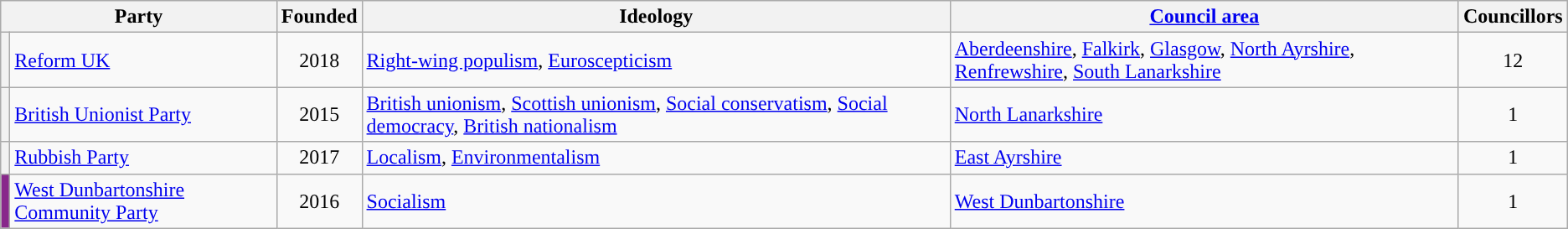<table class ="wikitable sortable">
<tr>
<th colspan="2" scope="col" class="unsortable"  style="width:20px; text-align:center;">Party</th>
<th scope="col" class="unsortable">Founded</th>
<th scope="col" class="unsortable">Ideology</th>
<th scope="col" class="unsortable"><a href='#'>Council area</a></th>
<th data-sort-type="number">Councillors</th>
</tr>
<tr>
<th style="background-color: "></th>
<td><a href='#'>Reform UK</a></td>
<td align=center>2018</td>
<td><a href='#'>Right-wing populism</a>, <a href='#'>Euroscepticism</a></td>
<td><a href='#'>Aberdeenshire</a>, <a href='#'>Falkirk</a>, <a href='#'>Glasgow</a>, <a href='#'>North Ayrshire</a>, <a href='#'>Renfrewshire</a>, <a href='#'>South Lanarkshire</a></td>
<td align=center>12</td>
</tr>
<tr>
<th style="background-color: "></th>
<td><a href='#'>British Unionist Party</a></td>
<td align=center>2015</td>
<td><a href='#'>British unionism</a>, <a href='#'>Scottish unionism</a>, <a href='#'>Social conservatism</a>, <a href='#'>Social democracy</a>, <a href='#'>British nationalism</a></td>
<td><a href='#'>North Lanarkshire</a></td>
<td align=center>1</td>
</tr>
<tr>
<th style="background-color: "></th>
<td><a href='#'>Rubbish Party</a></td>
<td align=center>2017</td>
<td><a href='#'>Localism</a>, <a href='#'>Environmentalism</a></td>
<td><a href='#'>East Ayrshire</a></td>
<td align=center>1</td>
</tr>
<tr>
<th style="background-color: #88288b"></th>
<td><a href='#'>West Dunbartonshire Community Party</a></td>
<td align=center>2016</td>
<td><a href='#'>Socialism</a></td>
<td><a href='#'>West Dunbartonshire</a></td>
<td align=center>1</td>
</tr>
</table>
